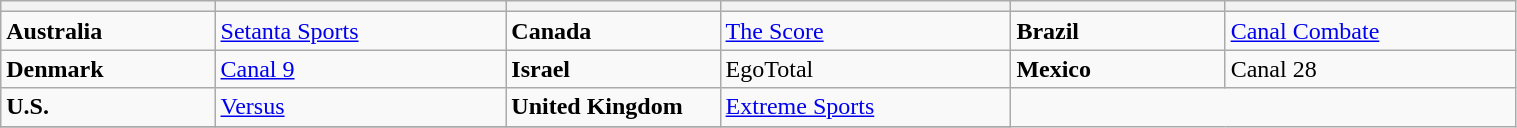<table class="wikitable" width="80%">
<tr>
<th width=14%></th>
<th width=19%></th>
<th width=14%></th>
<th width=19%></th>
<th width=14%></th>
<th width=19%></th>
</tr>
<tr>
<td> <strong>Australia</strong></td>
<td><a href='#'>Setanta Sports</a></td>
<td> <strong>Canada</strong></td>
<td><a href='#'>The Score</a></td>
<td> <strong>Brazil</strong></td>
<td><a href='#'>Canal Combate</a></td>
</tr>
<tr>
<td> <strong>Denmark</strong></td>
<td><a href='#'>Canal 9</a></td>
<td> <strong>Israel</strong></td>
<td>EgoTotal</td>
<td> <strong>Mexico</strong></td>
<td>Canal 28</td>
</tr>
<tr>
<td> <strong>U.S.</strong></td>
<td><a href='#'>Versus</a></td>
<td> <strong>United Kingdom</strong></td>
<td><a href='#'>Extreme Sports</a></td>
</tr>
<tr>
</tr>
</table>
